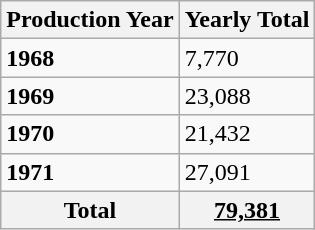<table class="wikitable">
<tr>
<th>Production Year</th>
<th>Yearly Total</th>
</tr>
<tr>
<td><strong>1968</strong></td>
<td>7,770</td>
</tr>
<tr>
<td><strong>1969</strong></td>
<td>23,088</td>
</tr>
<tr>
<td><strong>1970</strong></td>
<td>21,432</td>
</tr>
<tr>
<td><strong>1971</strong></td>
<td>27,091</td>
</tr>
<tr>
<th>Total</th>
<th><u>79,381</u></th>
</tr>
</table>
